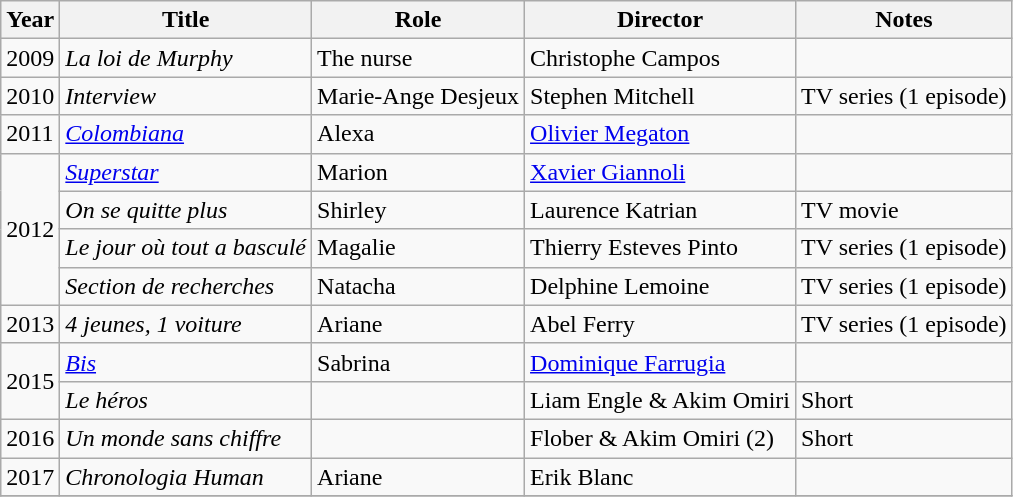<table class="wikitable sortable">
<tr>
<th>Year</th>
<th>Title</th>
<th>Role</th>
<th>Director</th>
<th class="unsortable">Notes</th>
</tr>
<tr>
<td>2009</td>
<td><em>La loi de Murphy</em></td>
<td>The nurse</td>
<td>Christophe Campos</td>
<td></td>
</tr>
<tr>
<td>2010</td>
<td><em>Interview</em></td>
<td>Marie-Ange Desjeux</td>
<td>Stephen Mitchell</td>
<td>TV series (1 episode)</td>
</tr>
<tr>
<td>2011</td>
<td><em><a href='#'>Colombiana</a></em></td>
<td>Alexa</td>
<td><a href='#'>Olivier Megaton</a></td>
<td></td>
</tr>
<tr>
<td rowspan=4>2012</td>
<td><em><a href='#'>Superstar</a></em></td>
<td>Marion</td>
<td><a href='#'>Xavier Giannoli</a></td>
<td></td>
</tr>
<tr>
<td><em>On se quitte plus</em></td>
<td>Shirley</td>
<td>Laurence Katrian</td>
<td>TV movie</td>
</tr>
<tr>
<td><em>Le jour où tout a basculé</em></td>
<td>Magalie</td>
<td>Thierry Esteves Pinto</td>
<td>TV series (1 episode)</td>
</tr>
<tr>
<td><em>Section de recherches</em></td>
<td>Natacha</td>
<td>Delphine Lemoine</td>
<td>TV series (1 episode)</td>
</tr>
<tr>
<td>2013</td>
<td><em>4 jeunes, 1 voiture</em></td>
<td>Ariane</td>
<td>Abel Ferry</td>
<td>TV series (1 episode)</td>
</tr>
<tr>
<td rowspan=2>2015</td>
<td><em><a href='#'>Bis</a></em></td>
<td>Sabrina</td>
<td><a href='#'>Dominique Farrugia</a></td>
<td></td>
</tr>
<tr>
<td><em>Le héros</em></td>
<td></td>
<td>Liam Engle & Akim Omiri</td>
<td>Short</td>
</tr>
<tr>
<td>2016</td>
<td><em>Un monde sans chiffre</em></td>
<td></td>
<td>Flober & Akim Omiri (2)</td>
<td>Short</td>
</tr>
<tr>
<td>2017</td>
<td><em>Chronologia Human</em></td>
<td>Ariane</td>
<td>Erik Blanc</td>
<td></td>
</tr>
<tr>
</tr>
</table>
